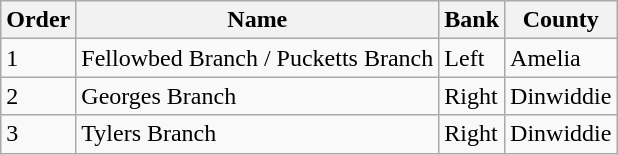<table class="wikitable sortable">
<tr>
<th>Order</th>
<th>Name</th>
<th>Bank</th>
<th>County</th>
</tr>
<tr>
<td>1</td>
<td>Fellowbed Branch / Pucketts Branch</td>
<td>Left</td>
<td>Amelia</td>
</tr>
<tr>
<td>2</td>
<td>Georges Branch</td>
<td>Right</td>
<td>Dinwiddie</td>
</tr>
<tr>
<td>3</td>
<td>Tylers Branch</td>
<td>Right</td>
<td>Dinwiddie</td>
</tr>
</table>
